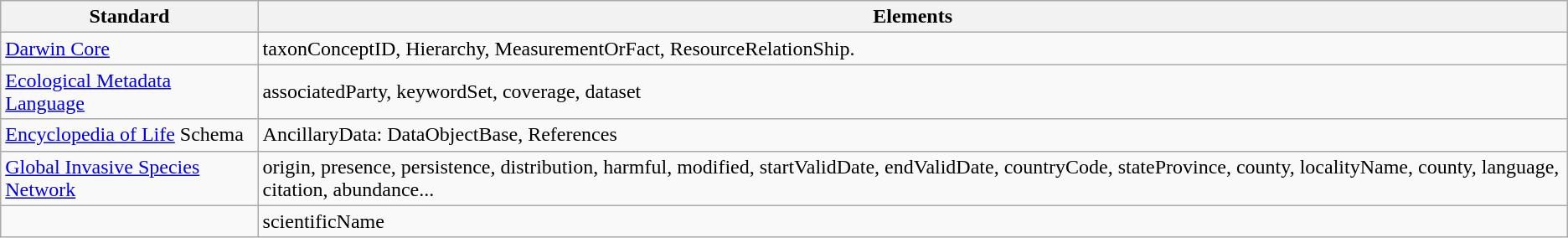<table class="wikitable">
<tr>
<th>Standard</th>
<th>Elements</th>
</tr>
<tr>
<td><a href='#'>Darwin Core</a></td>
<td>taxonConceptID, Hierarchy, MeasurementOrFact, ResourceRelationShip.</td>
</tr>
<tr>
<td><a href='#'>Ecological Metadata Language</a></td>
<td>associatedParty, keywordSet, coverage, dataset</td>
</tr>
<tr>
<td><a href='#'>Encyclopedia of Life</a> Schema</td>
<td>AncillaryData: DataObjectBase, References</td>
</tr>
<tr>
<td><a href='#'>Global Invasive Species Network</a></td>
<td>origin, presence, persistence, distribution, harmful, modified, startValidDate, endValidDate, countryCode, stateProvince, county, localityName, county, language, citation, abundance...</td>
</tr>
<tr>
<td></td>
<td>scientificName</td>
</tr>
</table>
